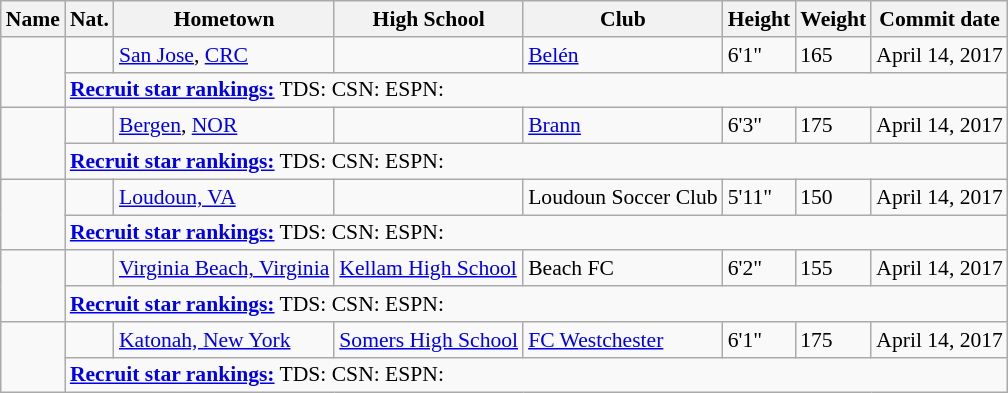<table class="wikitable" style="font-size:90%;" border="1">
<tr>
<th>Name</th>
<th>Nat.</th>
<th>Hometown</th>
<th>High School</th>
<th>Club</th>
<th>Height</th>
<th>Weight</th>
<th>Commit date</th>
</tr>
<tr>
<td rowspan="2"></td>
<td></td>
<td><a href='#'>San Jose</a>, <a href='#'>CRC</a></td>
<td></td>
<td><a href='#'>Belén</a></td>
<td>6'1"</td>
<td>165</td>
<td>April 14, 2017</td>
</tr>
<tr>
<td colspan="8"><strong><a href='#'>Recruit star rankings:</a></strong> TDS: CSN: ESPN:</td>
</tr>
<tr>
<td rowspan="2"></td>
<td></td>
<td><a href='#'>Bergen</a>, <a href='#'>NOR</a></td>
<td></td>
<td><a href='#'>Brann</a></td>
<td>6'3"</td>
<td>175</td>
<td>April 14, 2017</td>
</tr>
<tr>
<td colspan="8"><strong><a href='#'>Recruit star rankings:</a></strong> TDS: CSN: ESPN:</td>
</tr>
<tr>
<td rowspan="2"></td>
<td></td>
<td><a href='#'>Loudoun, VA</a></td>
<td></td>
<td>Loudoun Soccer Club</td>
<td>5'11"</td>
<td>150</td>
<td>April 14, 2017</td>
</tr>
<tr>
<td colspan="8"><strong><a href='#'>Recruit star rankings:</a></strong> TDS:  CSN: ESPN:</td>
</tr>
<tr>
<td rowspan="2"></td>
<td></td>
<td><a href='#'>Virginia Beach, Virginia</a></td>
<td><a href='#'>Kellam High School</a></td>
<td>Beach FC</td>
<td>6'2"</td>
<td>155</td>
<td>April 14, 2017</td>
</tr>
<tr>
<td colspan="8"><strong><a href='#'>Recruit star rankings:</a></strong> TDS: CSN: ESPN:</td>
</tr>
<tr>
<td rowspan="2"></td>
<td></td>
<td><a href='#'>Katonah, New York</a></td>
<td><a href='#'>Somers High School</a></td>
<td><a href='#'>FC Westchester</a></td>
<td>6'1"</td>
<td>175</td>
<td>April 14, 2017</td>
</tr>
<tr>
<td colspan="8"><strong><a href='#'>Recruit star rankings:</a></strong> TDS: CSN: ESPN:</td>
</tr>
</table>
